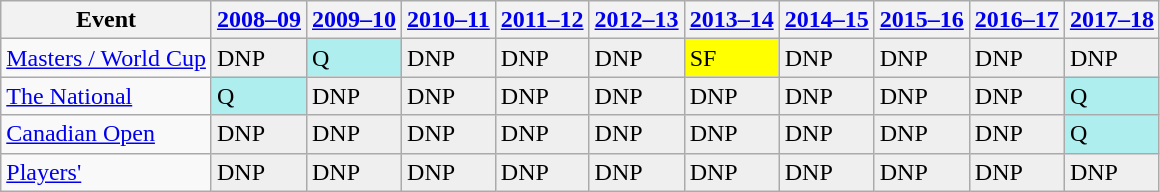<table class="wikitable">
<tr>
<th>Event</th>
<th><a href='#'>2008–09</a></th>
<th><a href='#'>2009–10</a></th>
<th><a href='#'>2010–11</a></th>
<th><a href='#'>2011–12</a></th>
<th><a href='#'>2012–13</a></th>
<th><a href='#'>2013–14</a></th>
<th><a href='#'>2014–15</a></th>
<th><a href='#'>2015–16</a></th>
<th><a href='#'>2016–17</a></th>
<th><a href='#'>2017–18</a></th>
</tr>
<tr>
<td><a href='#'>Masters / World Cup</a></td>
<td style="background:#EFEFEF;">DNP</td>
<td style="background:#afeeee;">Q</td>
<td style="background:#EFEFEF;">DNP</td>
<td style="background:#EFEFEF;">DNP</td>
<td style="background:#EFEFEF;">DNP</td>
<td style="background:yellow;">SF</td>
<td style="background:#EFEFEF;">DNP</td>
<td style="background:#EFEFEF;">DNP</td>
<td style="background:#EFEFEF;">DNP</td>
<td style="background:#EFEFEF;">DNP</td>
</tr>
<tr>
<td><a href='#'>The National</a></td>
<td style="background:#afeeee;">Q</td>
<td style="background:#EFEFEF;">DNP</td>
<td style="background:#EFEFEF;">DNP</td>
<td style="background:#EFEFEF;">DNP</td>
<td style="background:#EFEFEF;">DNP</td>
<td style="background:#EFEFEF;">DNP</td>
<td style="background:#EFEFEF;">DNP</td>
<td style="background:#EFEFEF;">DNP</td>
<td style="background:#EFEFEF;">DNP</td>
<td style="background:#afeeee;">Q</td>
</tr>
<tr>
<td><a href='#'>Canadian Open</a></td>
<td style="background:#EFEFEF;">DNP</td>
<td style="background:#EFEFEF;">DNP</td>
<td style="background:#EFEFEF;">DNP</td>
<td style="background:#EFEFEF;">DNP</td>
<td style="background:#EFEFEF;">DNP</td>
<td style="background:#EFEFEF;">DNP</td>
<td style="background:#EFEFEF;">DNP</td>
<td style="background:#EFEFEF;">DNP</td>
<td style="background:#EFEFEF;">DNP</td>
<td style="background:#afeeee;">Q</td>
</tr>
<tr>
<td><a href='#'>Players'</a></td>
<td style="background:#EFEFEF;">DNP</td>
<td style="background:#EFEFEF;">DNP</td>
<td style="background:#EFEFEF;">DNP</td>
<td style="background:#EFEFEF;">DNP</td>
<td style="background:#EFEFEF;">DNP</td>
<td style="background:#EFEFEF;">DNP</td>
<td style="background:#EFEFEF;">DNP</td>
<td style="background:#EFEFEF;">DNP</td>
<td style="background:#EFEFEF;">DNP</td>
<td style="background:#EFEFEF;">DNP</td>
</tr>
</table>
